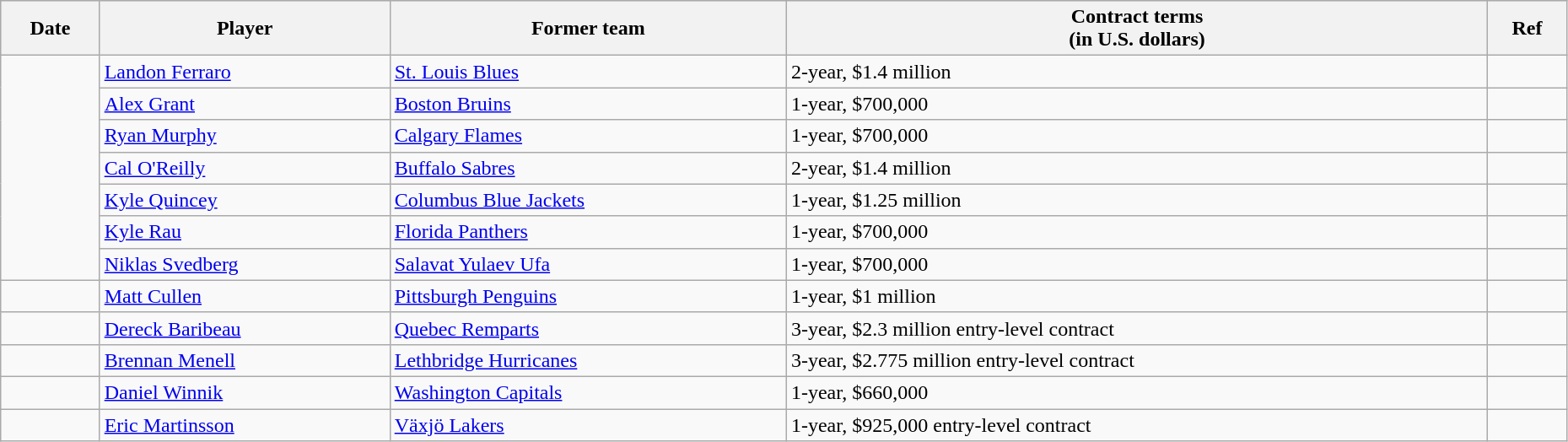<table class="wikitable" width=98%>
<tr align="center" bgcolor="#dddddd">
<th>Date</th>
<th>Player</th>
<th>Former team</th>
<th>Contract terms<br>(in U.S. dollars)</th>
<th>Ref</th>
</tr>
<tr>
<td rowspan=7></td>
<td><a href='#'>Landon Ferraro</a></td>
<td><a href='#'>St. Louis Blues</a></td>
<td>2-year, $1.4 million</td>
<td></td>
</tr>
<tr>
<td><a href='#'>Alex Grant</a></td>
<td><a href='#'>Boston Bruins</a></td>
<td>1-year, $700,000</td>
<td></td>
</tr>
<tr>
<td><a href='#'>Ryan Murphy</a></td>
<td><a href='#'>Calgary Flames</a></td>
<td>1-year, $700,000</td>
<td></td>
</tr>
<tr>
<td><a href='#'>Cal O'Reilly</a></td>
<td><a href='#'>Buffalo Sabres</a></td>
<td>2-year, $1.4 million</td>
<td></td>
</tr>
<tr>
<td><a href='#'>Kyle Quincey</a></td>
<td><a href='#'>Columbus Blue Jackets</a></td>
<td>1-year, $1.25 million</td>
<td></td>
</tr>
<tr>
<td><a href='#'>Kyle Rau</a></td>
<td><a href='#'>Florida Panthers</a></td>
<td>1-year, $700,000</td>
<td></td>
</tr>
<tr>
<td><a href='#'>Niklas Svedberg</a></td>
<td><a href='#'>Salavat Yulaev Ufa</a></td>
<td>1-year, $700,000</td>
<td></td>
</tr>
<tr>
<td></td>
<td><a href='#'>Matt Cullen</a></td>
<td><a href='#'>Pittsburgh Penguins</a></td>
<td>1-year, $1 million</td>
<td></td>
</tr>
<tr>
<td></td>
<td><a href='#'>Dereck Baribeau</a></td>
<td><a href='#'>Quebec Remparts</a></td>
<td>3-year, $2.3 million entry-level contract</td>
<td></td>
</tr>
<tr>
<td></td>
<td><a href='#'>Brennan Menell</a></td>
<td><a href='#'>Lethbridge Hurricanes</a></td>
<td>3-year, $2.775 million entry-level contract</td>
<td></td>
</tr>
<tr>
<td></td>
<td><a href='#'>Daniel Winnik</a></td>
<td><a href='#'>Washington Capitals</a></td>
<td>1-year, $660,000</td>
<td></td>
</tr>
<tr>
<td></td>
<td><a href='#'>Eric Martinsson</a></td>
<td><a href='#'>Växjö Lakers</a></td>
<td>1-year, $925,000 entry-level contract</td>
<td></td>
</tr>
</table>
